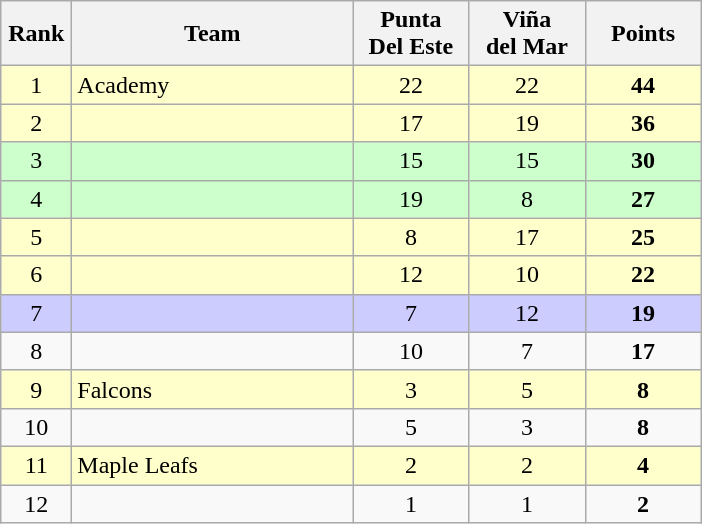<table class="wikitable" style="text-align: center;">
<tr>
<th width=40>Rank</th>
<th width=180>Team</th>
<th width=70>Punta <br> Del Este</th>
<th width=70>Viña <br> del Mar</th>
<th width=70>Points</th>
</tr>
<tr bgcolor=ffffcc>
<td>1</td>
<td align=left> Academy</td>
<td>22</td>
<td>22</td>
<td><strong>44</strong></td>
</tr>
<tr bgcolor=ffffcc>
<td>2</td>
<td align=left></td>
<td>17</td>
<td>19</td>
<td><strong>36</strong></td>
</tr>
<tr bgcolor=ccffcc>
<td>3</td>
<td align=left></td>
<td>15</td>
<td>15</td>
<td><strong>30</strong></td>
</tr>
<tr bgcolor=ccffcc>
<td>4</td>
<td align=left></td>
<td>19</td>
<td>8</td>
<td><strong>27</strong></td>
</tr>
<tr bgcolor=ffffcc>
<td>5</td>
<td align=left></td>
<td>8</td>
<td>17</td>
<td><strong>25</strong></td>
</tr>
<tr bgcolor=ffffcc>
<td>6</td>
<td align=left></td>
<td>12</td>
<td>10</td>
<td><strong>22</strong></td>
</tr>
<tr bgcolor=ccccff>
<td>7</td>
<td align=left></td>
<td>7</td>
<td>12</td>
<td><strong>19</strong></td>
</tr>
<tr>
<td>8</td>
<td align=left></td>
<td>10</td>
<td>7</td>
<td><strong>17</strong></td>
</tr>
<tr bgcolor=ffffcc>
<td>9</td>
<td align=left> Falcons</td>
<td>3</td>
<td>5</td>
<td><strong>8</strong></td>
</tr>
<tr>
<td>10</td>
<td align=left></td>
<td>5</td>
<td>3</td>
<td><strong>8</strong></td>
</tr>
<tr bgcolor=ffffcc>
<td>11</td>
<td align=left> Maple Leafs</td>
<td>2</td>
<td>2</td>
<td><strong>4</strong></td>
</tr>
<tr>
<td>12</td>
<td align=left></td>
<td>1</td>
<td>1</td>
<td><strong>2</strong></td>
</tr>
</table>
